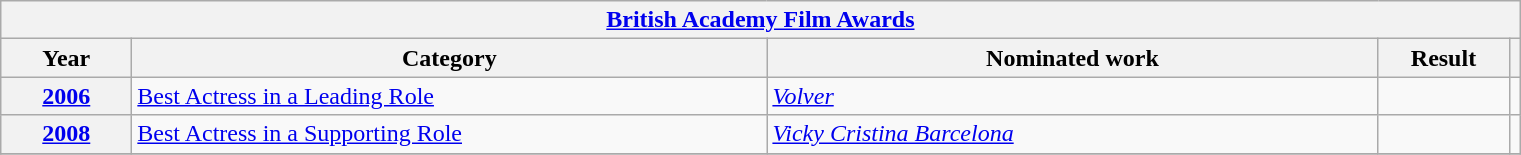<table class=wikitable>
<tr>
<th colspan=5><a href='#'>British Academy Film Awards</a></th>
</tr>
<tr>
<th scope="col" style="width:5em;">Year</th>
<th scope="col" style="width:26em;">Category</th>
<th scope="col" style="width:25em;">Nominated work</th>
<th scope="col" style="width:5em;">Result</th>
<th></th>
</tr>
<tr>
<th style="text-align:center;"><a href='#'>2006</a></th>
<td><a href='#'>Best Actress in a Leading Role</a></td>
<td><em><a href='#'>Volver</a></em></td>
<td></td>
<td style="text-align:center;"></td>
</tr>
<tr>
<th style="text-align:center;"><a href='#'>2008</a></th>
<td><a href='#'>Best Actress in a Supporting Role</a></td>
<td><em><a href='#'>Vicky Cristina Barcelona</a></em></td>
<td></td>
<td style="text-align:center;"></td>
</tr>
<tr>
</tr>
</table>
